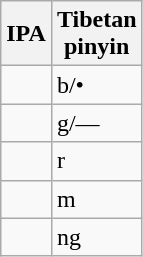<table class="wikitable">
<tr>
<th>IPA</th>
<th>Tibetan<br>pinyin</th>
</tr>
<tr ---->
<td></td>
<td>b/•</td>
</tr>
<tr ---->
<td></td>
<td>g/—</td>
</tr>
<tr ---->
<td></td>
<td>r</td>
</tr>
<tr ---->
<td></td>
<td>m</td>
</tr>
<tr ---->
<td></td>
<td>ng</td>
</tr>
</table>
